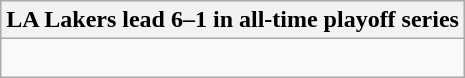<table class="wikitable collapsible collapsed">
<tr>
<th>LA Lakers lead 6–1 in all-time playoff series</th>
</tr>
<tr>
<td><br>





</td>
</tr>
</table>
